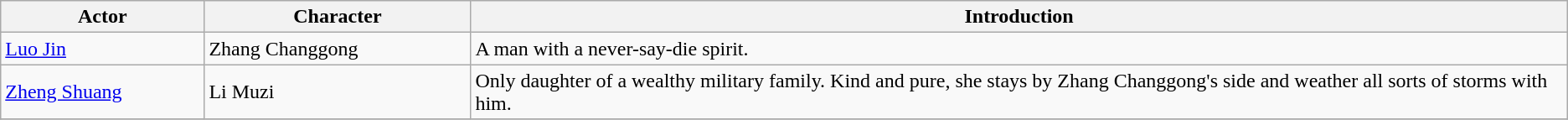<table class="wikitable">
<tr>
<th style="width:13%">Actor</th>
<th style="width:17%">Character</th>
<th>Introduction</th>
</tr>
<tr>
<td><a href='#'>Luo Jin</a></td>
<td>Zhang Changgong</td>
<td>A man with a never-say-die spirit.</td>
</tr>
<tr>
<td><a href='#'>Zheng Shuang</a></td>
<td>Li Muzi</td>
<td>Only daughter of a wealthy military family. Kind and pure, she stays by Zhang Changgong's side and weather all sorts of storms with him.</td>
</tr>
<tr>
</tr>
</table>
